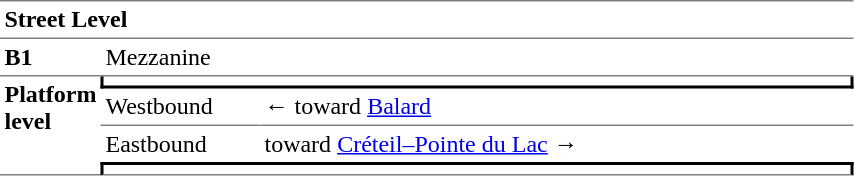<table cellspacing="0" cellpadding="3" border="0">
<tr>
<td colspan="3" data-darkreader-inline-border-top="" data-darkreader-inline-border-bottom="" style="border-bottom:solid 1px gray;border-top:solid 1px gray;" width="50" valign="top"><strong>Street Level</strong></td>
</tr>
<tr>
<td data-darkreader-inline-border-bottom="" style="border-bottom:solid 1px gray;" width="50" valign="top"><strong>B1</strong></td>
<td colspan="2" data-darkreader-inline-border-bottom="" style="border-bottom:solid 1px gray;" width="100" valign="top">Mezzanine</td>
</tr>
<tr>
<td rowspan="4" data-darkreader-inline-border-bottom="" style="border-bottom:solid 1px gray;" width="50" valign="top"><strong>Platform level</strong></td>
<td colspan="2" data-darkreader-inline-border-right="" data-darkreader-inline-border-left="" data-darkreader-inline-border-bottom="" style="border-right:solid 2px black;border-left:solid 2px black;border-bottom:solid 2px black;text-align:center;"></td>
</tr>
<tr>
<td data-darkreader-inline-border-bottom="" style="border-bottom:solid 1px gray;" width="100">Westbound</td>
<td data-darkreader-inline-border-bottom="" style="border-bottom:solid 1px gray;" width="390">←   toward <a href='#'>Balard</a> </td>
</tr>
<tr>
<td>Eastbound</td>
<td>   toward <a href='#'>Créteil–Pointe du Lac</a>  →</td>
</tr>
<tr>
<td colspan="2" data-darkreader-inline-border-top="" data-darkreader-inline-border-right="" data-darkreader-inline-border-left="" data-darkreader-inline-border-bottom="" style="border-top:solid 2px black;border-right:solid 2px black;border-left:solid 2px black;border-bottom:solid 1px gray;text-align:center;"></td>
</tr>
</table>
